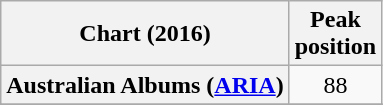<table class="wikitable sortable plainrowheaders" style="text-align:center">
<tr>
<th scope="col">Chart (2016)</th>
<th scope="col">Peak<br> position</th>
</tr>
<tr>
<th scope="row">Australian Albums (<a href='#'>ARIA</a>)</th>
<td>88</td>
</tr>
<tr>
</tr>
<tr>
</tr>
<tr>
</tr>
<tr>
</tr>
<tr>
</tr>
</table>
